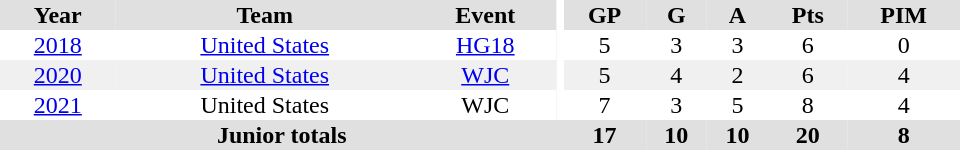<table border="0" cellpadding="1" cellspacing="0" ID="Table3" style="text-align:center; width:40em;">
<tr bgcolor="#e0e0e0">
<th>Year</th>
<th>Team</th>
<th>Event</th>
<th rowspan="102" bgcolor="#ffffff"></th>
<th>GP</th>
<th>G</th>
<th>A</th>
<th>Pts</th>
<th>PIM</th>
</tr>
<tr>
<td><a href='#'>2018</a></td>
<td><a href='#'>United States</a></td>
<td><a href='#'>HG18</a></td>
<td>5</td>
<td>3</td>
<td>3</td>
<td>6</td>
<td>0</td>
</tr>
<tr bgcolor="#f0f0f0">
<td><a href='#'>2020</a></td>
<td><a href='#'>United States</a></td>
<td><a href='#'>WJC</a></td>
<td>5</td>
<td>4</td>
<td>2</td>
<td>6</td>
<td>4</td>
</tr>
<tr>
<td><a href='#'>2021</a></td>
<td>United States</td>
<td>WJC</td>
<td>7</td>
<td>3</td>
<td>5</td>
<td>8</td>
<td>4</td>
</tr>
<tr bgcolor="#e0e0e0">
<th colspan="4">Junior totals</th>
<th>17</th>
<th>10</th>
<th>10</th>
<th>20</th>
<th>8</th>
</tr>
</table>
